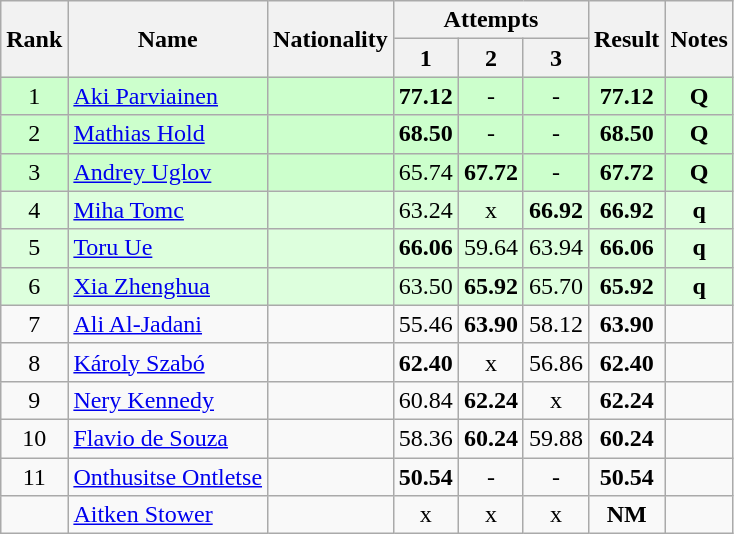<table class="wikitable sortable" style="text-align:center">
<tr>
<th rowspan=2>Rank</th>
<th rowspan=2>Name</th>
<th rowspan=2>Nationality</th>
<th colspan=3>Attempts</th>
<th rowspan=2>Result</th>
<th rowspan=2>Notes</th>
</tr>
<tr>
<th>1</th>
<th>2</th>
<th>3</th>
</tr>
<tr bgcolor=ccffcc>
<td>1</td>
<td align=left><a href='#'>Aki Parviainen</a></td>
<td align=left></td>
<td><strong>77.12</strong></td>
<td>-</td>
<td>-</td>
<td><strong>77.12</strong></td>
<td><strong>Q</strong></td>
</tr>
<tr bgcolor=ccffcc>
<td>2</td>
<td align=left><a href='#'>Mathias Hold</a></td>
<td align=left></td>
<td><strong>68.50</strong></td>
<td>-</td>
<td>-</td>
<td><strong>68.50</strong></td>
<td><strong>Q</strong></td>
</tr>
<tr bgcolor=ccffcc>
<td>3</td>
<td align=left><a href='#'>Andrey Uglov</a></td>
<td align=left></td>
<td>65.74</td>
<td><strong>67.72</strong></td>
<td>-</td>
<td><strong>67.72</strong></td>
<td><strong>Q</strong></td>
</tr>
<tr bgcolor=ddffdd>
<td>4</td>
<td align=left><a href='#'>Miha Tomc</a></td>
<td align=left></td>
<td>63.24</td>
<td>x</td>
<td><strong>66.92</strong></td>
<td><strong>66.92</strong></td>
<td><strong>q</strong></td>
</tr>
<tr bgcolor=ddffdd>
<td>5</td>
<td align=left><a href='#'>Toru Ue</a></td>
<td align=left></td>
<td><strong>66.06</strong></td>
<td>59.64</td>
<td>63.94</td>
<td><strong>66.06</strong></td>
<td><strong>q</strong></td>
</tr>
<tr bgcolor=ddffdd>
<td>6</td>
<td align=left><a href='#'>Xia Zhenghua</a></td>
<td align=left></td>
<td>63.50</td>
<td><strong>65.92</strong></td>
<td>65.70</td>
<td><strong>65.92</strong></td>
<td><strong>q</strong></td>
</tr>
<tr>
<td>7</td>
<td align=left><a href='#'>Ali Al-Jadani</a></td>
<td align=left></td>
<td>55.46</td>
<td><strong>63.90</strong></td>
<td>58.12</td>
<td><strong>63.90</strong></td>
<td></td>
</tr>
<tr>
<td>8</td>
<td align=left><a href='#'>Károly Szabó</a></td>
<td align=left></td>
<td><strong>62.40</strong></td>
<td>x</td>
<td>56.86</td>
<td><strong>62.40</strong></td>
<td></td>
</tr>
<tr>
<td>9</td>
<td align=left><a href='#'>Nery Kennedy</a></td>
<td align=left></td>
<td>60.84</td>
<td><strong>62.24</strong></td>
<td>x</td>
<td><strong>62.24</strong></td>
<td></td>
</tr>
<tr>
<td>10</td>
<td align=left><a href='#'>Flavio de Souza</a></td>
<td align=left></td>
<td>58.36</td>
<td><strong>60.24</strong></td>
<td>59.88</td>
<td><strong>60.24</strong></td>
<td></td>
</tr>
<tr>
<td>11</td>
<td align=left><a href='#'>Onthusitse Ontletse</a></td>
<td align=left></td>
<td><strong>50.54</strong></td>
<td>-</td>
<td>-</td>
<td><strong>50.54</strong></td>
<td></td>
</tr>
<tr>
<td></td>
<td align=left><a href='#'>Aitken Stower</a></td>
<td align=left></td>
<td>x</td>
<td>x</td>
<td>x</td>
<td><strong>NM</strong></td>
<td></td>
</tr>
</table>
